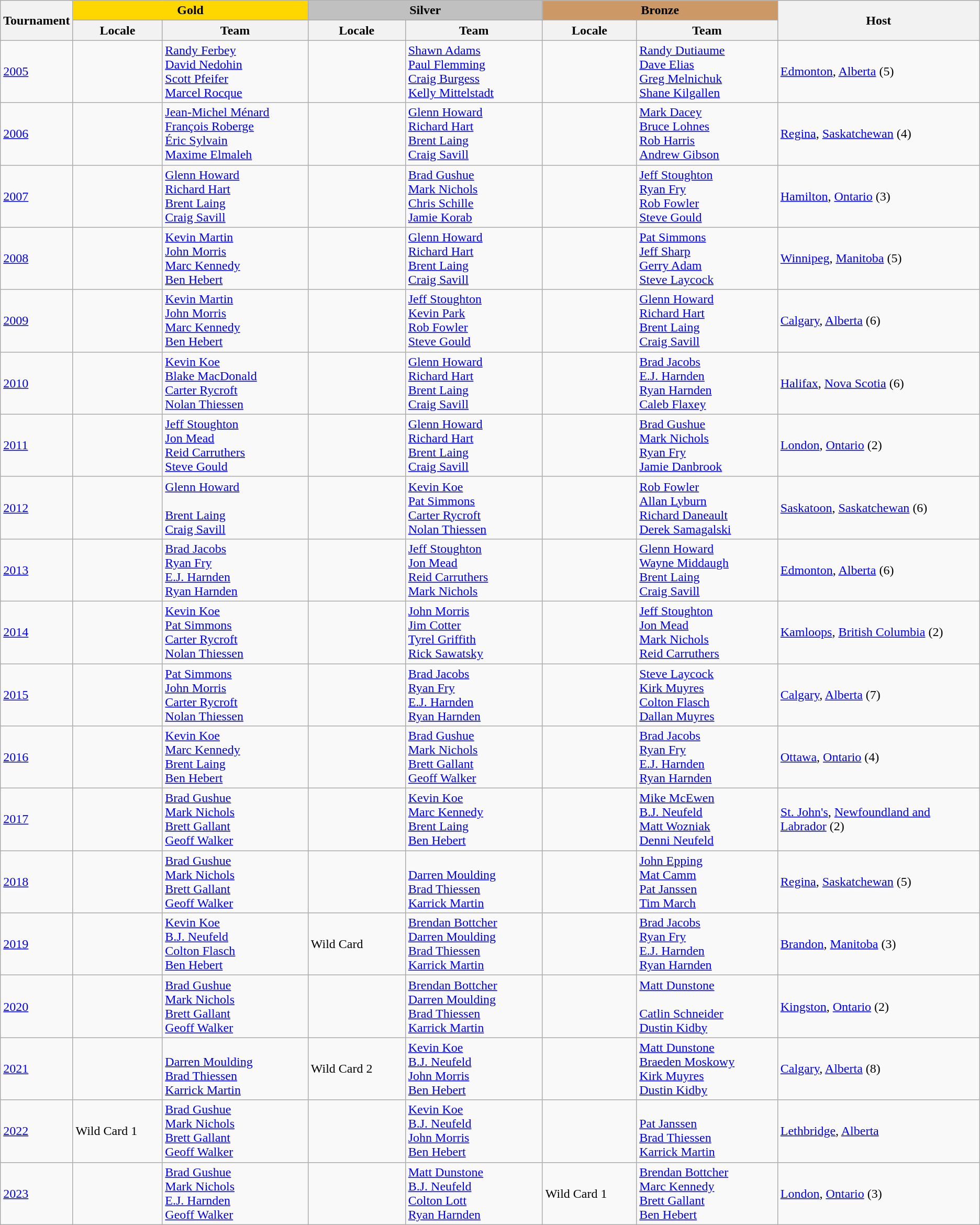<table class="wikitable">
<tr>
<th scope="col" rowspan="2" style="width:25px;">Tournament</th>
<th colspan="2"  style="background:gold; width:320px;">Gold</th>
<th colspan="2"  style="background:silver; width:320px;">Silver</th>
<th colspan="2"  style="background:#c96; width:320px;">Bronze</th>
<th scope="col" rowspan="2">Host</th>
</tr>
<tr>
<th scope="col">Locale</th>
<th scope="col">Team</th>
<th scope="col">Locale</th>
<th scope="col">Team</th>
<th scope="col">Locale</th>
<th scope="col">Team</th>
</tr>
<tr>
<td><a href='#'>2005</a></td>
<td></td>
<td><a href='#'>Randy Ferbey</a> <br> <a href='#'>David Nedohin</a> <br> <a href='#'>Scott Pfeifer</a> <br> <a href='#'>Marcel Rocque</a></td>
<td></td>
<td><a href='#'>Shawn Adams</a> <br> <a href='#'>Paul Flemming</a> <br> <a href='#'>Craig Burgess</a> <br> <a href='#'>Kelly Mittelstadt</a></td>
<td></td>
<td><a href='#'>Randy Dutiaume</a> <br> <a href='#'>Dave Elias</a> <br> <a href='#'>Greg Melnichuk</a> <br> <a href='#'>Shane Kilgallen</a></td>
<td><a href='#'>Edmonton</a>, <a href='#'>Alberta</a> (5)</td>
</tr>
<tr>
<td><a href='#'>2006</a></td>
<td></td>
<td><a href='#'>Jean-Michel Ménard</a> <br> <a href='#'>François Roberge</a> <br> <a href='#'>Éric Sylvain</a> <br> <a href='#'>Maxime Elmaleh</a></td>
<td></td>
<td><a href='#'>Glenn Howard</a> <br> <a href='#'>Richard Hart</a> <br> <a href='#'>Brent Laing</a> <br> <a href='#'>Craig Savill</a></td>
<td></td>
<td><a href='#'>Mark Dacey</a> <br> <a href='#'>Bruce Lohnes</a> <br> <a href='#'>Rob Harris</a> <br> <a href='#'>Andrew Gibson</a></td>
<td><a href='#'>Regina</a>, <a href='#'>Saskatchewan</a> (4)</td>
</tr>
<tr>
<td><a href='#'>2007</a></td>
<td></td>
<td><a href='#'>Glenn Howard</a> <br> <a href='#'>Richard Hart</a> <br> <a href='#'>Brent Laing</a> <br> <a href='#'>Craig Savill</a></td>
<td></td>
<td><a href='#'>Brad Gushue</a> <br> <a href='#'>Mark Nichols</a> <br> <a href='#'>Chris Schille</a> <br> <a href='#'>Jamie Korab</a></td>
<td></td>
<td><a href='#'>Jeff Stoughton</a> <br> <a href='#'>Ryan Fry</a> <br> <a href='#'>Rob Fowler</a> <br> <a href='#'>Steve Gould</a></td>
<td><a href='#'>Hamilton</a>, <a href='#'>Ontario</a> (3)</td>
</tr>
<tr>
<td><a href='#'>2008</a></td>
<td></td>
<td><a href='#'>Kevin Martin</a> <br> <a href='#'>John Morris</a> <br> <a href='#'>Marc Kennedy</a> <br> <a href='#'>Ben Hebert</a></td>
<td></td>
<td><a href='#'>Glenn Howard</a> <br> <a href='#'>Richard Hart</a> <br> <a href='#'>Brent Laing</a> <br> <a href='#'>Craig Savill</a></td>
<td></td>
<td><a href='#'>Pat Simmons</a> <br> <a href='#'>Jeff Sharp</a> <br> <a href='#'>Gerry Adam</a> <br> <a href='#'>Steve Laycock</a></td>
<td><a href='#'>Winnipeg</a>, <a href='#'>Manitoba</a> (5)</td>
</tr>
<tr>
<td><a href='#'>2009</a></td>
<td></td>
<td><a href='#'>Kevin Martin</a> <br> <a href='#'>John Morris</a> <br> <a href='#'>Marc Kennedy</a> <br> <a href='#'>Ben Hebert</a></td>
<td></td>
<td><a href='#'>Jeff Stoughton</a> <br> <a href='#'>Kevin Park</a> <br> <a href='#'>Rob Fowler</a> <br> <a href='#'>Steve Gould</a></td>
<td></td>
<td><a href='#'>Glenn Howard</a> <br> <a href='#'>Richard Hart</a> <br> <a href='#'>Brent Laing</a> <br> <a href='#'>Craig Savill</a></td>
<td><a href='#'>Calgary</a>, <a href='#'>Alberta</a> (6)</td>
</tr>
<tr>
<td><a href='#'>2010</a></td>
<td></td>
<td><a href='#'>Kevin Koe</a> <br> <a href='#'>Blake MacDonald</a> <br> <a href='#'>Carter Rycroft</a> <br> <a href='#'>Nolan Thiessen</a></td>
<td></td>
<td><a href='#'>Glenn Howard</a> <br> <a href='#'>Richard Hart</a> <br> <a href='#'>Brent Laing</a> <br> <a href='#'>Craig Savill</a></td>
<td></td>
<td><a href='#'>Brad Jacobs</a> <br> <a href='#'>E.J. Harnden</a> <br> <a href='#'>Ryan Harnden</a> <br> <a href='#'>Caleb Flaxey</a></td>
<td><a href='#'>Halifax</a>, <a href='#'>Nova Scotia</a> (6)</td>
</tr>
<tr>
<td><a href='#'>2011</a></td>
<td></td>
<td><a href='#'>Jeff Stoughton</a> <br> <a href='#'>Jon Mead</a> <br> <a href='#'>Reid Carruthers</a> <br> <a href='#'>Steve Gould</a></td>
<td></td>
<td><a href='#'>Glenn Howard</a> <br> <a href='#'>Richard Hart</a> <br> <a href='#'>Brent Laing</a> <br> <a href='#'>Craig Savill</a></td>
<td></td>
<td><a href='#'>Brad Gushue</a> <br> <a href='#'>Mark Nichols</a> <br> <a href='#'>Ryan Fry</a> <br> <a href='#'>Jamie Danbrook</a></td>
<td><a href='#'>London</a>, <a href='#'>Ontario</a> (2)</td>
</tr>
<tr>
<td><a href='#'>2012</a></td>
<td></td>
<td><a href='#'>Glenn Howard</a> <br>  <br> <a href='#'>Brent Laing</a> <br> <a href='#'>Craig Savill</a></td>
<td></td>
<td><a href='#'>Kevin Koe</a> <br> <a href='#'>Pat Simmons</a> <br> <a href='#'>Carter Rycroft</a> <br> <a href='#'>Nolan Thiessen</a></td>
<td></td>
<td><a href='#'>Rob Fowler</a> <br> <a href='#'>Allan Lyburn</a> <br> <a href='#'>Richard Daneault</a> <br> <a href='#'>Derek Samagalski</a></td>
<td><a href='#'>Saskatoon</a>, <a href='#'>Saskatchewan</a> (6)</td>
</tr>
<tr>
<td><a href='#'>2013</a></td>
<td></td>
<td><a href='#'>Brad Jacobs</a> <br> <a href='#'>Ryan Fry</a> <br> <a href='#'>E.J. Harnden</a> <br> <a href='#'>Ryan Harnden</a></td>
<td></td>
<td><a href='#'>Jeff Stoughton</a> <br> <a href='#'>Jon Mead</a> <br> <a href='#'>Reid Carruthers</a> <br> <a href='#'>Mark Nichols</a></td>
<td></td>
<td><a href='#'>Glenn Howard</a> <br> <a href='#'>Wayne Middaugh</a> <br> <a href='#'>Brent Laing</a> <br> <a href='#'>Craig Savill</a></td>
<td><a href='#'>Edmonton</a>, <a href='#'>Alberta</a> (6)</td>
</tr>
<tr>
<td><a href='#'>2014</a></td>
<td></td>
<td><a href='#'>Kevin Koe</a> <br> <a href='#'>Pat Simmons</a> <br> <a href='#'>Carter Rycroft</a> <br> <a href='#'>Nolan Thiessen</a></td>
<td></td>
<td><a href='#'>John Morris</a> <br> <a href='#'>Jim Cotter</a> <br> <a href='#'>Tyrel Griffith</a> <br> <a href='#'>Rick Sawatsky</a></td>
<td></td>
<td><a href='#'>Jeff Stoughton</a> <br> <a href='#'>Jon Mead</a> <br> <a href='#'>Mark Nichols</a> <br> <a href='#'>Reid Carruthers</a></td>
<td><a href='#'>Kamloops</a>, <a href='#'>British Columbia</a> (2)</td>
</tr>
<tr>
<td><a href='#'>2015</a></td>
<td></td>
<td><a href='#'>Pat Simmons</a> <br> <a href='#'>John Morris</a> <br> <a href='#'>Carter Rycroft</a><br><a href='#'>Nolan Thiessen</a></td>
<td></td>
<td><a href='#'>Brad Jacobs</a> <br> <a href='#'>Ryan Fry</a> <br> <a href='#'>E.J. Harnden</a> <br> <a href='#'>Ryan Harnden</a></td>
<td></td>
<td><a href='#'>Steve Laycock</a> <br> <a href='#'>Kirk Muyres</a> <br> <a href='#'>Colton Flasch</a> <br> <a href='#'>Dallan Muyres</a></td>
<td><a href='#'>Calgary</a>, <a href='#'>Alberta</a> (7)</td>
</tr>
<tr>
<td><a href='#'>2016</a></td>
<td></td>
<td><a href='#'>Kevin Koe</a> <br> <a href='#'>Marc Kennedy</a> <br> <a href='#'>Brent Laing</a> <br> <a href='#'>Ben Hebert</a></td>
<td></td>
<td><a href='#'>Brad Gushue</a> <br> <a href='#'>Mark Nichols</a> <br> <a href='#'>Brett Gallant</a> <br> <a href='#'>Geoff Walker</a></td>
<td></td>
<td><a href='#'>Brad Jacobs</a> <br> <a href='#'>Ryan Fry</a> <br> <a href='#'>E.J. Harnden</a> <br> <a href='#'>Ryan Harnden</a></td>
<td><a href='#'>Ottawa</a>, <a href='#'>Ontario</a> (4)</td>
</tr>
<tr>
<td><a href='#'>2017</a></td>
<td></td>
<td><a href='#'>Brad Gushue</a> <br> <a href='#'>Mark Nichols</a> <br> <a href='#'>Brett Gallant</a> <br> <a href='#'>Geoff Walker</a></td>
<td></td>
<td><a href='#'>Kevin Koe</a> <br> <a href='#'>Marc Kennedy</a> <br> <a href='#'>Brent Laing</a> <br> <a href='#'>Ben Hebert</a></td>
<td></td>
<td><a href='#'>Mike McEwen</a> <br> <a href='#'>B.J. Neufeld</a> <br> <a href='#'>Matt Wozniak</a> <br> <a href='#'>Denni Neufeld</a></td>
<td><a href='#'>St. John's</a>, <a href='#'>Newfoundland and Labrador</a> (2)</td>
</tr>
<tr>
<td><a href='#'>2018</a></td>
<td></td>
<td><a href='#'>Brad Gushue</a> <br> <a href='#'>Mark Nichols</a> <br> <a href='#'>Brett Gallant</a> <br> <a href='#'>Geoff Walker</a></td>
<td></td>
<td> <br> <a href='#'>Darren Moulding</a> <br> <a href='#'>Brad Thiessen</a> <br> <a href='#'>Karrick Martin</a></td>
<td></td>
<td><a href='#'>John Epping</a> <br> <a href='#'>Mat Camm</a> <br> <a href='#'>Pat Janssen</a> <br> <a href='#'>Tim March</a></td>
<td><a href='#'>Regina</a>, <a href='#'>Saskatchewan</a> (5)</td>
</tr>
<tr>
<td><a href='#'>2019</a></td>
<td></td>
<td><a href='#'>Kevin Koe</a> <br> <a href='#'>B.J. Neufeld</a> <br> <a href='#'>Colton Flasch</a> <br> <a href='#'>Ben Hebert</a></td>
<td> Wild Card</td>
<td><a href='#'>Brendan Bottcher</a> <br> <a href='#'>Darren Moulding</a> <br> <a href='#'>Brad Thiessen</a> <br> <a href='#'>Karrick Martin</a></td>
<td></td>
<td><a href='#'>Brad Jacobs</a> <br> <a href='#'>Ryan Fry</a> <br> <a href='#'>E.J. Harnden</a> <br> <a href='#'>Ryan Harnden</a></td>
<td><a href='#'>Brandon</a>, <a href='#'>Manitoba</a> (3)</td>
</tr>
<tr>
<td><a href='#'>2020</a></td>
<td></td>
<td><a href='#'>Brad Gushue</a> <br> <a href='#'>Mark Nichols</a> <br> <a href='#'>Brett Gallant</a> <br> <a href='#'>Geoff Walker</a></td>
<td></td>
<td><a href='#'>Brendan Bottcher</a> <br> <a href='#'>Darren Moulding</a> <br> <a href='#'>Brad Thiessen</a> <br> <a href='#'>Karrick Martin</a></td>
<td></td>
<td><a href='#'>Matt Dunstone</a> <br>  <br> <a href='#'>Catlin Schneider</a> <br> <a href='#'>Dustin Kidby</a></td>
<td><a href='#'>Kingston</a>, <a href='#'>Ontario</a> (2)</td>
</tr>
<tr>
<td><a href='#'>2021</a></td>
<td></td>
<td> <br> <a href='#'>Darren Moulding</a> <br> <a href='#'>Brad Thiessen</a> <br> <a href='#'>Karrick Martin</a></td>
<td> Wild Card 2</td>
<td><a href='#'>Kevin Koe</a> <br> <a href='#'>B.J. Neufeld</a> <br> <a href='#'>John Morris</a> <br> <a href='#'>Ben Hebert</a></td>
<td></td>
<td><a href='#'>Matt Dunstone</a> <br> <a href='#'>Braeden Moskowy</a> <br> <a href='#'>Kirk Muyres</a> <br> <a href='#'>Dustin Kidby</a></td>
<td><a href='#'>Calgary</a>, <a href='#'>Alberta</a> (8)</td>
</tr>
<tr>
<td><a href='#'>2022</a></td>
<td> Wild Card 1</td>
<td><a href='#'>Brad Gushue</a> <br> <a href='#'>Mark Nichols</a> <br> <a href='#'>Brett Gallant</a> <br> <a href='#'>Geoff Walker</a></td>
<td></td>
<td><a href='#'>Kevin Koe</a> <br> <a href='#'>B.J. Neufeld</a> <br> <a href='#'>John Morris</a> <br> <a href='#'>Ben Hebert</a></td>
<td></td>
<td> <br> <a href='#'>Pat Janssen</a> <br> <a href='#'>Brad Thiessen</a> <br> <a href='#'>Karrick Martin</a></td>
<td><a href='#'>Lethbridge</a>, <a href='#'>Alberta</a></td>
</tr>
<tr>
<td><a href='#'>2023</a></td>
<td></td>
<td><a href='#'>Brad Gushue</a> <br> <a href='#'>Mark Nichols</a> <br> <a href='#'>E.J. Harnden</a> <br> <a href='#'>Geoff Walker</a></td>
<td></td>
<td><a href='#'>Matt Dunstone</a> <br> <a href='#'>B.J. Neufeld</a> <br> <a href='#'>Colton Lott</a> <br> <a href='#'>Ryan Harnden</a></td>
<td> Wild Card 1</td>
<td><a href='#'>Brendan Bottcher</a> <br> <a href='#'>Marc Kennedy</a> <br> <a href='#'>Brett Gallant</a> <br> <a href='#'>Ben Hebert</a></td>
<td><a href='#'>London</a>, <a href='#'>Ontario</a> (3)</td>
</tr>
</table>
